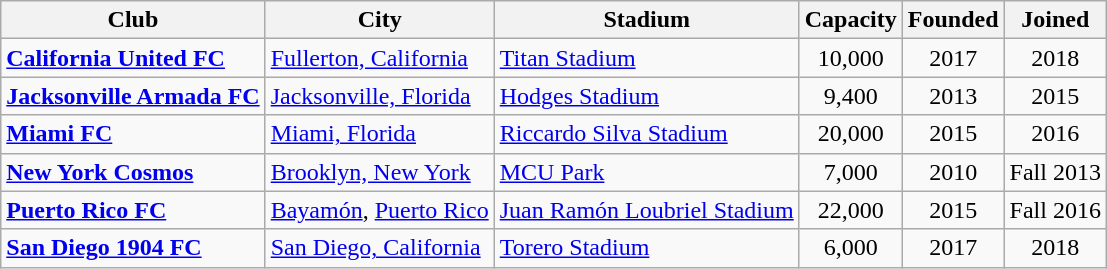<table class="wikitable sortable" style="text-align:left">
<tr>
<th>Club</th>
<th>City</th>
<th>Stadium</th>
<th>Capacity</th>
<th>Founded</th>
<th>Joined</th>
</tr>
<tr>
<td><strong><a href='#'>California United FC</a></strong></td>
<td><a href='#'>Fullerton, California</a></td>
<td><a href='#'>Titan Stadium</a></td>
<td align="center">10,000</td>
<td align="center">2017</td>
<td align="center">2018</td>
</tr>
<tr>
<td><strong><a href='#'>Jacksonville Armada FC</a></strong></td>
<td><a href='#'>Jacksonville, Florida</a></td>
<td><a href='#'>Hodges Stadium</a></td>
<td align="center">9,400</td>
<td align="center">2013</td>
<td align="center">2015</td>
</tr>
<tr>
<td><strong><a href='#'>Miami FC</a></strong></td>
<td><a href='#'>Miami, Florida</a></td>
<td><a href='#'>Riccardo Silva Stadium</a></td>
<td align="center">20,000</td>
<td align="center">2015</td>
<td align="center">2016</td>
</tr>
<tr>
<td><strong><a href='#'>New York Cosmos</a></strong></td>
<td><a href='#'>Brooklyn, New York</a></td>
<td><a href='#'>MCU Park</a></td>
<td align="center">7,000</td>
<td align="center">2010</td>
<td align="center">Fall 2013</td>
</tr>
<tr>
<td><strong><a href='#'>Puerto Rico FC</a></strong></td>
<td><a href='#'>Bayamón</a>, <a href='#'>Puerto Rico</a></td>
<td><a href='#'>Juan Ramón Loubriel Stadium</a></td>
<td align="center">22,000</td>
<td align="center">2015</td>
<td align="center">Fall 2016</td>
</tr>
<tr>
<td><strong><a href='#'>San Diego 1904 FC</a></strong></td>
<td><a href='#'>San Diego, California</a></td>
<td><a href='#'>Torero Stadium</a></td>
<td align="center">6,000</td>
<td align="center">2017</td>
<td align="center">2018</td>
</tr>
</table>
